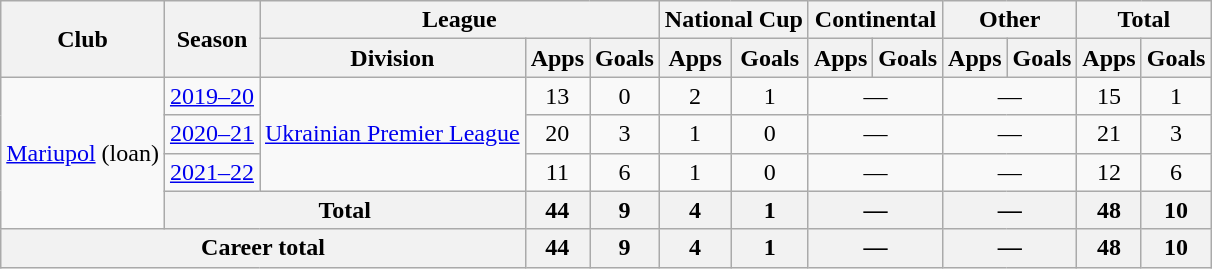<table class="wikitable" style="text-align:center">
<tr>
<th rowspan="2">Club</th>
<th rowspan="2">Season</th>
<th colspan="3">League</th>
<th colspan="2">National Cup</th>
<th colspan="2">Continental</th>
<th colspan="2">Other</th>
<th colspan="2">Total</th>
</tr>
<tr>
<th>Division</th>
<th>Apps</th>
<th>Goals</th>
<th>Apps</th>
<th>Goals</th>
<th>Apps</th>
<th>Goals</th>
<th>Apps</th>
<th>Goals</th>
<th>Apps</th>
<th>Goals</th>
</tr>
<tr>
<td rowspan="4"><a href='#'>Mariupol</a> (loan)</td>
<td><a href='#'>2019–20</a></td>
<td rowspan="3"><a href='#'>Ukrainian Premier League</a></td>
<td>13</td>
<td>0</td>
<td>2</td>
<td>1</td>
<td colspan="2">—</td>
<td colspan="2">—</td>
<td>15</td>
<td>1</td>
</tr>
<tr>
<td><a href='#'>2020–21</a></td>
<td>20</td>
<td>3</td>
<td>1</td>
<td>0</td>
<td colspan="2">—</td>
<td colspan="2">—</td>
<td>21</td>
<td>3</td>
</tr>
<tr>
<td><a href='#'>2021–22</a></td>
<td>11</td>
<td>6</td>
<td>1</td>
<td>0</td>
<td colspan="2">—</td>
<td colspan="2">—</td>
<td>12</td>
<td>6</td>
</tr>
<tr>
<th colspan="2">Total</th>
<th>44</th>
<th>9</th>
<th>4</th>
<th>1</th>
<th colspan="2">—</th>
<th colspan="2">—</th>
<th>48</th>
<th>10</th>
</tr>
<tr>
<th colspan="3">Career total</th>
<th>44</th>
<th>9</th>
<th>4</th>
<th>1</th>
<th colspan="2">—</th>
<th colspan="2">—</th>
<th>48</th>
<th>10</th>
</tr>
</table>
